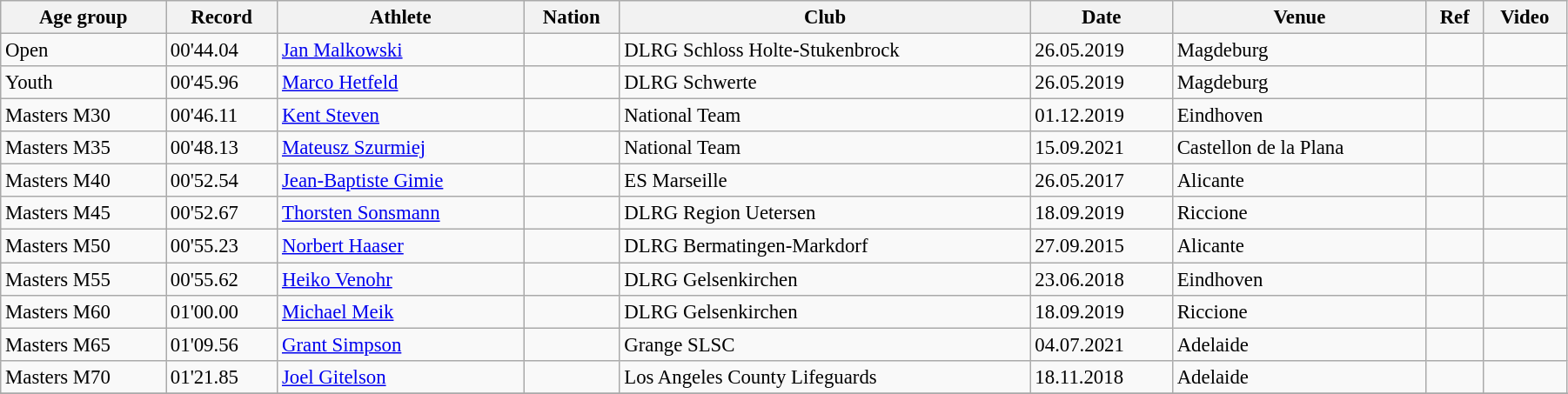<table class="wikitable" style="font-size:95%; width: 95%;">
<tr>
<th>Age group</th>
<th>Record</th>
<th>Athlete</th>
<th>Nation</th>
<th>Club</th>
<th>Date</th>
<th>Venue</th>
<th>Ref</th>
<th>Video</th>
</tr>
<tr>
<td>Open</td>
<td>00'44.04</td>
<td><a href='#'>Jan Malkowski</a></td>
<td></td>
<td>DLRG Schloss Holte-Stukenbrock</td>
<td>26.05.2019</td>
<td>Magdeburg</td>
<td></td>
<td></td>
</tr>
<tr>
<td>Youth</td>
<td>00'45.96</td>
<td><a href='#'>Marco Hetfeld</a></td>
<td></td>
<td>DLRG Schwerte</td>
<td>26.05.2019</td>
<td>Magdeburg</td>
<td></td>
<td></td>
</tr>
<tr>
<td>Masters M30</td>
<td>00'46.11</td>
<td><a href='#'>Kent Steven</a></td>
<td></td>
<td>National Team</td>
<td>01.12.2019</td>
<td>Eindhoven</td>
<td></td>
<td></td>
</tr>
<tr>
<td>Masters M35</td>
<td>00'48.13</td>
<td><a href='#'>Mateusz Szurmiej</a></td>
<td></td>
<td>National Team</td>
<td>15.09.2021</td>
<td>Castellon de la Plana</td>
<td></td>
<td></td>
</tr>
<tr>
<td>Masters M40</td>
<td>00'52.54</td>
<td><a href='#'>Jean-Baptiste Gimie</a></td>
<td></td>
<td>ES Marseille</td>
<td>26.05.2017</td>
<td>Alicante</td>
<td></td>
<td></td>
</tr>
<tr>
<td>Masters M45</td>
<td>00'52.67</td>
<td><a href='#'>Thorsten Sonsmann</a></td>
<td></td>
<td>DLRG Region Uetersen</td>
<td>18.09.2019</td>
<td>Riccione</td>
<td></td>
<td></td>
</tr>
<tr>
<td>Masters M50</td>
<td>00'55.23</td>
<td><a href='#'>Norbert Haaser</a></td>
<td></td>
<td>DLRG Bermatingen-Markdorf</td>
<td>27.09.2015</td>
<td>Alicante</td>
<td></td>
<td></td>
</tr>
<tr>
<td>Masters M55</td>
<td>00'55.62</td>
<td><a href='#'>Heiko Venohr</a></td>
<td></td>
<td>DLRG Gelsenkirchen</td>
<td>23.06.2018</td>
<td>Eindhoven</td>
<td></td>
<td></td>
</tr>
<tr>
<td>Masters M60</td>
<td>01'00.00</td>
<td><a href='#'>Michael Meik</a></td>
<td></td>
<td>DLRG Gelsenkirchen</td>
<td>18.09.2019</td>
<td>Riccione</td>
<td></td>
<td></td>
</tr>
<tr>
<td>Masters M65</td>
<td>01'09.56</td>
<td><a href='#'>Grant Simpson</a></td>
<td></td>
<td>Grange SLSC</td>
<td>04.07.2021</td>
<td>Adelaide</td>
<td></td>
<td></td>
</tr>
<tr>
<td>Masters M70</td>
<td>01'21.85</td>
<td><a href='#'>Joel Gitelson</a></td>
<td></td>
<td>Los Angeles County Lifeguards</td>
<td>18.11.2018</td>
<td>Adelaide</td>
<td></td>
<td></td>
</tr>
<tr>
</tr>
<tr style="background:#f0f0f0;">
</tr>
</table>
